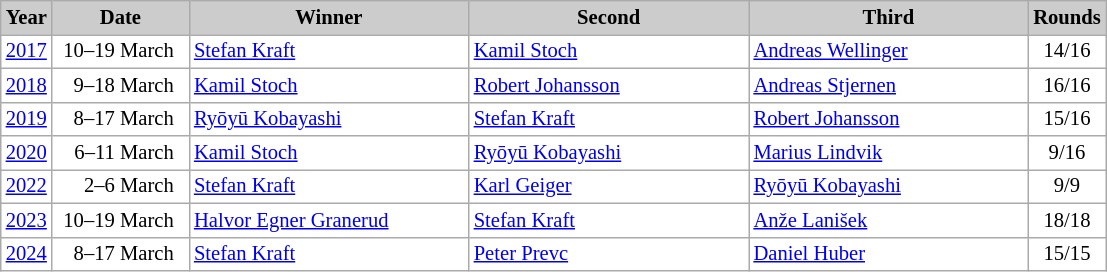<table class="wikitable plainrowheaders" style="background:#fff; font-size:86%; line-height:16px; border:gray solid 1px; border-collapse:collapse;">
<tr style="background:#ccc; text-align:center;">
<th scope="col" style="background:#ccc;" width=15px;">Year</th>
<th scope="col" style="background:#ccc;" width=85px;">Date</th>
<th scope="col" style="background:#ccc;" width=180px;">Winner</th>
<th scope="col" style="background:#ccc;" width=180px;">Second</th>
<th scope="col" style="background:#ccc;" width=180px;">Third</th>
<th scope="col" style="background:#ccc;" width=45px;">Rounds</th>
</tr>
<tr>
<td align=center><a href='#'>2017</a></td>
<td align=right>10–19 March  </td>
<td> <a href='#'>Stefan Kraft</a></td>
<td> <a href='#'>Kamil Stoch</a></td>
<td> <a href='#'>Andreas Wellinger</a></td>
<td align=center>14/16</td>
</tr>
<tr>
<td align=center><a href='#'>2018</a></td>
<td align=right>9–18 March  </td>
<td> <a href='#'>Kamil Stoch</a></td>
<td> <a href='#'>Robert Johansson</a></td>
<td> <a href='#'>Andreas Stjernen</a></td>
<td align=center>16/16</td>
</tr>
<tr>
<td align=center><a href='#'>2019</a></td>
<td align=right>8–17 March  </td>
<td> <a href='#'>Ryōyū Kobayashi</a></td>
<td> <a href='#'>Stefan Kraft</a></td>
<td> <a href='#'>Robert Johansson</a></td>
<td align=center>15/16</td>
</tr>
<tr>
<td align=center><a href='#'>2020</a></td>
<td align=right>6–11 March  </td>
<td> <a href='#'>Kamil Stoch</a></td>
<td> <a href='#'>Ryōyū Kobayashi</a></td>
<td> <a href='#'>Marius Lindvik</a></td>
<td align=center>9/16</td>
</tr>
<tr>
<td align=center><a href='#'>2022</a></td>
<td align=right>2–6 March  </td>
<td> <a href='#'>Stefan Kraft</a></td>
<td> <a href='#'>Karl Geiger</a></td>
<td> <a href='#'>Ryōyū Kobayashi</a></td>
<td align=center>9/9</td>
</tr>
<tr>
<td align=center><a href='#'>2023</a></td>
<td align=right>10–19 March  </td>
<td> <a href='#'>Halvor Egner Granerud</a></td>
<td> <a href='#'>Stefan Kraft</a></td>
<td> <a href='#'>Anže Lanišek</a></td>
<td align=center>18/18</td>
</tr>
<tr>
<td align=center><a href='#'>2024</a></td>
<td align=right>8–17 March  </td>
<td> <a href='#'>Stefan Kraft</a></td>
<td> <a href='#'>Peter Prevc</a></td>
<td> <a href='#'>Daniel Huber</a></td>
<td align=center>15/15</td>
</tr>
</table>
